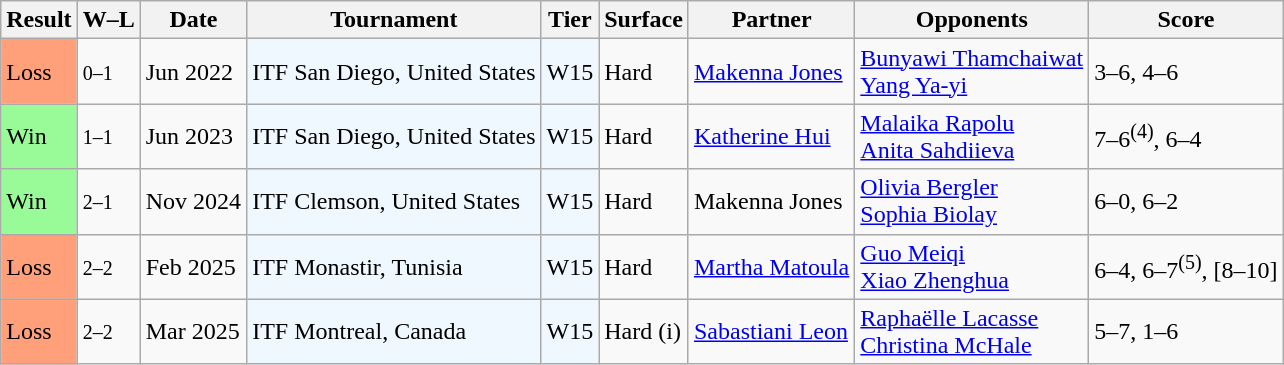<table class="wikitable sortable">
<tr>
<th>Result</th>
<th class=unsortable>W–L</th>
<th>Date</th>
<th>Tournament</th>
<th>Tier</th>
<th>Surface</th>
<th>Partner</th>
<th>Opponents</th>
<th class=unsortable>Score</th>
</tr>
<tr>
<td style="background:#ffa07a;">Loss</td>
<td><small>0–1</small></td>
<td>Jun 2022</td>
<td style="background:#f0f8ff;">ITF San Diego, United States</td>
<td style="background:#f0f8ff;">W15</td>
<td>Hard</td>
<td> <a href='#'>Makenna Jones</a></td>
<td> <a href='#'>Bunyawi Thamchaiwat</a> <br> <a href='#'>Yang Ya-yi</a></td>
<td>3–6, 4–6</td>
</tr>
<tr>
<td style="background:#98fb98;">Win</td>
<td><small>1–1</small></td>
<td>Jun 2023</td>
<td style="background:#f0f8ff;">ITF San Diego, United States</td>
<td style="background:#f0f8ff;">W15</td>
<td>Hard</td>
<td> <a href='#'>Katherine Hui</a></td>
<td> <a href='#'>Malaika Rapolu</a> <br> <a href='#'>Anita Sahdiieva</a></td>
<td>7–6<sup>(4)</sup>, 6–4</td>
</tr>
<tr>
<td style="background:#98fb98;">Win</td>
<td><small>2–1</small></td>
<td>Nov 2024</td>
<td style="background:#f0f8ff;">ITF Clemson, United States</td>
<td style="background:#f0f8ff;">W15</td>
<td>Hard</td>
<td> Makenna Jones</td>
<td> <a href='#'>Olivia Bergler</a> <br> <a href='#'>Sophia Biolay</a></td>
<td>6–0, 6–2</td>
</tr>
<tr>
<td style="background:#ffa07a;">Loss</td>
<td><small>2–2</small></td>
<td>Feb 2025</td>
<td style="background:#f0f8ff;">ITF Monastir, Tunisia</td>
<td style="background:#f0f8ff;">W15</td>
<td>Hard</td>
<td> <a href='#'>Martha Matoula</a></td>
<td> <a href='#'>Guo Meiqi</a> <br> <a href='#'>Xiao Zhenghua</a></td>
<td>6–4, 6–7<sup>(5)</sup>, [8–10]</td>
</tr>
<tr>
<td style="background:#ffa07a;">Loss</td>
<td><small>2–2</small></td>
<td>Mar 2025</td>
<td style="background:#f0f8ff;">ITF Montreal, Canada</td>
<td style="background:#f0f8ff;">W15</td>
<td>Hard (i)</td>
<td> <a href='#'>Sabastiani Leon</a></td>
<td> <a href='#'>Raphaëlle Lacasse</a> <br> <a href='#'>Christina McHale</a></td>
<td>5–7, 1–6</td>
</tr>
</table>
